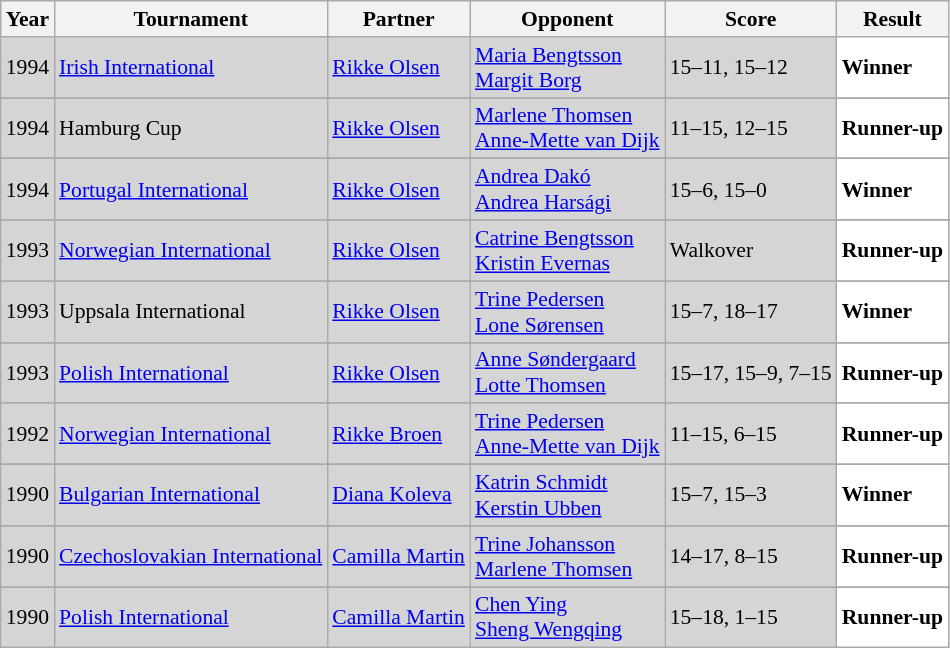<table class="sortable wikitable" style="font-size: 90%;">
<tr>
<th>Year</th>
<th>Tournament</th>
<th>Partner</th>
<th>Opponent</th>
<th>Score</th>
<th>Result</th>
</tr>
<tr style="background:#D5D5D5">
<td align="center">1994</td>
<td align="left"><a href='#'>Irish International</a></td>
<td align="left"> <a href='#'>Rikke Olsen</a></td>
<td align="left"> <a href='#'>Maria Bengtsson</a> <br>  <a href='#'>Margit Borg</a></td>
<td align="left">15–11, 15–12</td>
<td style="text-align:left; background:white"> <strong>Winner</strong></td>
</tr>
<tr>
</tr>
<tr style="background:#D5D5D5">
<td align="center">1994</td>
<td align="left">Hamburg Cup</td>
<td align="left"> <a href='#'>Rikke Olsen</a></td>
<td align="left"> <a href='#'>Marlene Thomsen</a> <br>  <a href='#'>Anne-Mette van Dijk</a></td>
<td align="left">11–15, 12–15</td>
<td style="text-align:left; background:white"> <strong>Runner-up</strong></td>
</tr>
<tr>
</tr>
<tr style="background:#D5D5D5">
<td align="center">1994</td>
<td align="left"><a href='#'>Portugal International</a></td>
<td align="left"> <a href='#'>Rikke Olsen</a></td>
<td align="left"> <a href='#'>Andrea Dakó</a> <br>  <a href='#'>Andrea Harsági</a></td>
<td align="left">15–6, 15–0</td>
<td style="text-align:left; background:white"> <strong>Winner</strong></td>
</tr>
<tr>
</tr>
<tr style="background:#D5D5D5">
<td align="center">1993</td>
<td align="left"><a href='#'>Norwegian International</a></td>
<td align="left"> <a href='#'>Rikke Olsen</a></td>
<td align="left"> <a href='#'>Catrine Bengtsson</a> <br>  <a href='#'>Kristin Evernas</a></td>
<td align="left">Walkover</td>
<td style="text-align:left; background:white"> <strong>Runner-up</strong></td>
</tr>
<tr>
</tr>
<tr style="background:#D5D5D5">
<td align="center">1993</td>
<td align="left">Uppsala International</td>
<td align="left"> <a href='#'>Rikke Olsen</a></td>
<td align="left"> <a href='#'>Trine Pedersen</a> <br>  <a href='#'>Lone Sørensen</a></td>
<td align="left">15–7, 18–17</td>
<td style="text-align:left; background:white"> <strong>Winner</strong></td>
</tr>
<tr>
</tr>
<tr style="background:#D5D5D5">
<td align="center">1993</td>
<td align="left"><a href='#'>Polish International</a></td>
<td align="left"> <a href='#'>Rikke Olsen</a></td>
<td align="left"> <a href='#'>Anne Søndergaard</a> <br>  <a href='#'>Lotte Thomsen</a></td>
<td align="left">15–17, 15–9, 7–15</td>
<td style="text-align:left; background:white"> <strong>Runner-up</strong></td>
</tr>
<tr>
</tr>
<tr style="background:#D5D5D5">
<td align="center">1992</td>
<td align="left"><a href='#'>Norwegian International</a></td>
<td align="left"> <a href='#'>Rikke Broen</a></td>
<td align="left"> <a href='#'>Trine Pedersen</a> <br>  <a href='#'>Anne-Mette van Dijk</a></td>
<td align="left">11–15, 6–15</td>
<td style="text-align:left; background:white"> <strong>Runner-up</strong></td>
</tr>
<tr>
</tr>
<tr style="background:#D5D5D5">
<td align="center">1990</td>
<td align="left"><a href='#'>Bulgarian International</a></td>
<td align="left"> <a href='#'>Diana Koleva</a></td>
<td align="left"> <a href='#'>Katrin Schmidt</a> <br>  <a href='#'>Kerstin Ubben</a></td>
<td align="left">15–7, 15–3</td>
<td style="text-align:left; background:white"> <strong>Winner</strong></td>
</tr>
<tr>
</tr>
<tr style="background:#D5D5D5">
<td align="center">1990</td>
<td align="left"><a href='#'>Czechoslovakian International</a></td>
<td align="left"> <a href='#'>Camilla Martin</a></td>
<td align="left"> <a href='#'>Trine Johansson</a> <br>  <a href='#'>Marlene Thomsen</a></td>
<td align="left">14–17, 8–15</td>
<td style="text-align:left; background:white"> <strong>Runner-up</strong></td>
</tr>
<tr>
</tr>
<tr style="background:#D5D5D5">
<td align="center">1990</td>
<td align="left"><a href='#'>Polish International</a></td>
<td align="left"> <a href='#'>Camilla Martin</a></td>
<td align="left"> <a href='#'>Chen Ying</a> <br>  <a href='#'>Sheng Wengqing</a></td>
<td align="left">15–18, 1–15</td>
<td style="text-align:left; background:white"> <strong>Runner-up</strong></td>
</tr>
</table>
